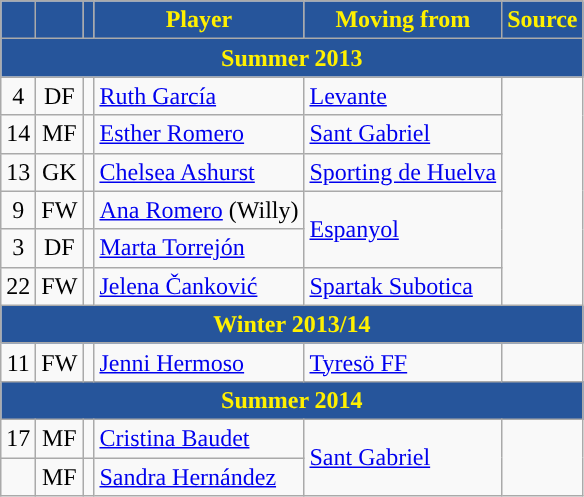<table class="wikitable plainrowheaders sortable" style="text-align:center">
<tr>
<th style="background:#26559B; color:#FFF000; "></th>
<th style="background:#26559B; color:#FFF000; "></th>
<th style="background:#26559B; color:#FFF000; "></th>
<th style="background:#26559B; color:#FFF000; ">Player</th>
<th style="background:#26559B; color:#FFF000; ">Moving from</th>
<th style="background:#26559B; color:#FFF000; ">Source</th>
</tr>
<tr>
<th colspan=8 style="background:#26559B; color:#FFF000; ">Summer 2013</th>
</tr>
<tr>
<td>4</td>
<td>DF</td>
<td></td>
<td align=left><a href='#'>Ruth García</a></td>
<td align="left"><a href='#'>Levante</a></td>
<td rowspan="6"></td>
</tr>
<tr>
<td>14</td>
<td>MF</td>
<td></td>
<td align="left"><a href='#'>Esther Romero</a></td>
<td align="left"><a href='#'>Sant Gabriel</a></td>
</tr>
<tr>
<td>13</td>
<td>GK</td>
<td></td>
<td align=left><a href='#'>Chelsea Ashurst</a></td>
<td align=left><a href='#'>Sporting de Huelva</a></td>
</tr>
<tr>
<td>9</td>
<td>FW</td>
<td></td>
<td align=left><a href='#'>Ana Romero</a> (Willy)</td>
<td rowspan="2" align=left><a href='#'>Espanyol</a></td>
</tr>
<tr>
<td>3</td>
<td>DF</td>
<td></td>
<td align=left><a href='#'>Marta Torrejón</a></td>
</tr>
<tr>
<td>22</td>
<td>FW</td>
<td></td>
<td align=left><a href='#'>Jelena Čanković</a></td>
<td align=left> <a href='#'>Spartak Subotica</a></td>
</tr>
<tr>
<th colspan=8 style="background:#26559B; color:#FFF000; ">Winter 2013/14</th>
</tr>
<tr>
<td>11</td>
<td>FW</td>
<td></td>
<td align=left><a href='#'>Jenni Hermoso</a></td>
<td align=left> <a href='#'>Tyresö FF</a></td>
<td></td>
</tr>
<tr>
<th colspan=8 style="background:#26559B; color:#FFF000; ">Summer 2014</th>
</tr>
<tr>
<td>17</td>
<td>MF</td>
<td></td>
<td align="left"><a href='#'>Cristina Baudet</a></td>
<td align="left" rowspan="2"><a href='#'>Sant Gabriel</a></td>
<td rowspan="2"></td>
</tr>
<tr>
<td></td>
<td>MF</td>
<td></td>
<td align="left"><a href='#'>Sandra Hernández</a></td>
</tr>
</table>
